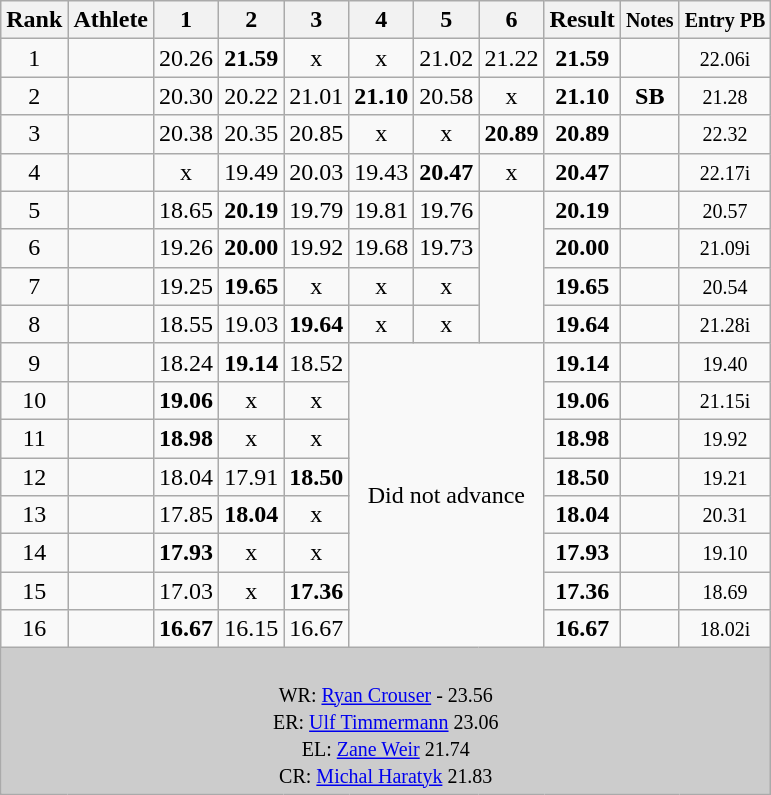<table class="wikitable sortable" style="text-align:center;">
<tr>
<th>Rank</th>
<th>Athlete</th>
<th>1</th>
<th>2</th>
<th>3</th>
<th>4</th>
<th>5</th>
<th>6</th>
<th>Result</th>
<th><small>Notes</small></th>
<th><small>Entry PB</small></th>
</tr>
<tr>
<td>1</td>
<td align=left></td>
<td>20.26</td>
<td><strong>21.59</strong></td>
<td>x</td>
<td>x</td>
<td>21.02</td>
<td>21.22</td>
<td><strong>21.59</strong></td>
<td></td>
<td><small>22.06i</small></td>
</tr>
<tr>
<td>2</td>
<td align=left></td>
<td>20.30</td>
<td>20.22</td>
<td>21.01</td>
<td><strong>21.10</strong></td>
<td>20.58</td>
<td>x</td>
<td><strong>21.10</strong></td>
<td> <strong>SB</strong></td>
<td><small>21.28</small></td>
</tr>
<tr>
<td>3</td>
<td align=left></td>
<td>20.38</td>
<td>20.35</td>
<td>20.85</td>
<td>x</td>
<td>x</td>
<td><strong>20.89</strong></td>
<td><strong>20.89</strong></td>
<td></td>
<td><small>22.32</small></td>
</tr>
<tr>
<td>4</td>
<td align=left></td>
<td>x</td>
<td>19.49</td>
<td>20.03</td>
<td>19.43</td>
<td><strong>20.47</strong></td>
<td>x</td>
<td><strong>20.47</strong></td>
<td></td>
<td><small>22.17i</small></td>
</tr>
<tr>
<td>5</td>
<td align=left></td>
<td>18.65</td>
<td><strong>20.19</strong></td>
<td>19.79</td>
<td>19.81</td>
<td>19.76</td>
<td rowspan=4></td>
<td><strong>20.19</strong></td>
<td></td>
<td><small>20.57</small></td>
</tr>
<tr>
<td>6</td>
<td align=left></td>
<td>19.26</td>
<td><strong>20.00</strong></td>
<td>19.92</td>
<td>19.68</td>
<td>19.73</td>
<td><strong>20.00</strong></td>
<td></td>
<td><small>21.09i</small></td>
</tr>
<tr>
<td>7</td>
<td align=left></td>
<td>19.25</td>
<td><strong>19.65</strong></td>
<td>x</td>
<td>x</td>
<td>x</td>
<td><strong>19.65</strong></td>
<td></td>
<td><small>20.54</small></td>
</tr>
<tr>
<td>8</td>
<td align=left></td>
<td>18.55</td>
<td>19.03</td>
<td><strong>19.64</strong></td>
<td>x</td>
<td>x</td>
<td><strong>19.64</strong></td>
<td></td>
<td><small>21.28i</small></td>
</tr>
<tr>
<td>9</td>
<td align=left></td>
<td>18.24</td>
<td><strong>19.14</strong></td>
<td>18.52</td>
<td rowspan=8 colspan=3>Did not advance</td>
<td><strong>19.14</strong></td>
<td></td>
<td><small>19.40</small></td>
</tr>
<tr>
<td>10</td>
<td align=left></td>
<td><strong>19.06</strong></td>
<td>x</td>
<td>x</td>
<td><strong>19.06</strong></td>
<td></td>
<td><small>21.15i</small></td>
</tr>
<tr>
<td>11</td>
<td align=left></td>
<td><strong>18.98</strong></td>
<td>x</td>
<td>x</td>
<td><strong>18.98</strong></td>
<td></td>
<td><small>19.92</small></td>
</tr>
<tr>
<td>12</td>
<td align=left></td>
<td>18.04</td>
<td>17.91</td>
<td><strong>18.50</strong></td>
<td><strong>18.50</strong></td>
<td></td>
<td><small>19.21</small></td>
</tr>
<tr>
<td>13</td>
<td align=left></td>
<td>17.85</td>
<td><strong>18.04</strong></td>
<td>x</td>
<td><strong>18.04</strong></td>
<td></td>
<td><small>20.31</small></td>
</tr>
<tr>
<td>14</td>
<td align=left></td>
<td><strong>17.93</strong></td>
<td>x</td>
<td>x</td>
<td><strong>17.93</strong></td>
<td></td>
<td><small>19.10</small></td>
</tr>
<tr>
<td>15</td>
<td align=left></td>
<td>17.03</td>
<td>x</td>
<td><strong>17.36</strong></td>
<td><strong>17.36</strong></td>
<td></td>
<td><small>18.69</small></td>
</tr>
<tr>
<td>16</td>
<td align=left></td>
<td><strong>16.67</strong></td>
<td>16.15</td>
<td>16.67</td>
<td><strong>16.67</strong></td>
<td></td>
<td><small>18.02i</small></td>
</tr>
<tr class="sortbottom">
<td colspan="11" bgcolor="#cccccc"><br>
<small>WR:   <a href='#'>Ryan Crouser</a> - 23.56<br>ER:  <a href='#'>Ulf Timmermann</a> 23.06<br></small>
<small>EL:   <a href='#'>Zane Weir</a> 21.74<br>CR:  <a href='#'>Michal Haratyk</a> 21.83</small></td>
</tr>
</table>
